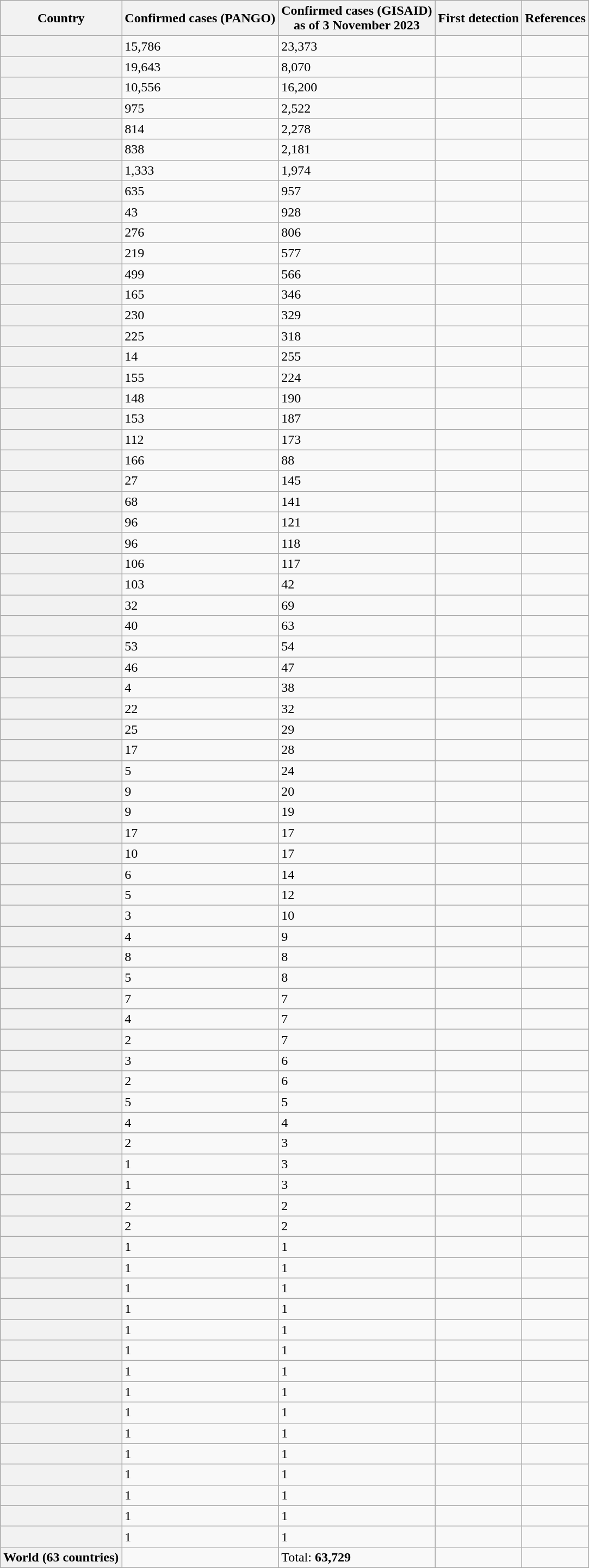<table class="wikitable sortable plainrowheaders collapsible collapsed">
<tr>
<th scope="col">Country</th>
<th scope="col">Confirmed cases (PANGO)</th>
<th>Confirmed cases (GISAID)<br>as of 3 November 2023</th>
<th scope="col">First detection</th>
<th class="unsortable" scope="col">References</th>
</tr>
<tr>
<th scope="row"></th>
<td>15,786</td>
<td>23,373</td>
<td></td>
<td></td>
</tr>
<tr>
<th scope="row"></th>
<td>19,643</td>
<td>8,070</td>
<td></td>
<td></td>
</tr>
<tr>
<th scope="row"></th>
<td>10,556</td>
<td>16,200</td>
<td></td>
<td></td>
</tr>
<tr>
<th scope="row"></th>
<td>975</td>
<td>2,522</td>
<td></td>
<td></td>
</tr>
<tr>
<th scope="row"></th>
<td>814</td>
<td>2,278</td>
<td></td>
<td></td>
</tr>
<tr>
<th scope="row"></th>
<td>838</td>
<td>2,181</td>
<td></td>
<td></td>
</tr>
<tr>
<th scope="row"></th>
<td>1,333</td>
<td>1,974</td>
<td></td>
<td></td>
</tr>
<tr>
<th scope="row"></th>
<td>635</td>
<td>957</td>
<td></td>
<td></td>
</tr>
<tr>
<th scope="row"></th>
<td>43</td>
<td>928</td>
<td></td>
<td></td>
</tr>
<tr>
<th scope="row"></th>
<td>276</td>
<td>806</td>
<td></td>
<td></td>
</tr>
<tr>
<th scope="row"></th>
<td>219</td>
<td>577</td>
<td></td>
<td></td>
</tr>
<tr>
<th scope="row"></th>
<td>499</td>
<td>566</td>
<td></td>
<td></td>
</tr>
<tr>
<th scope="row"></th>
<td>165</td>
<td>346</td>
<td></td>
<td></td>
</tr>
<tr>
<th scope="row"></th>
<td>230</td>
<td>329</td>
<td></td>
<td></td>
</tr>
<tr>
<th scope="row"></th>
<td>225</td>
<td>318</td>
<td></td>
<td></td>
</tr>
<tr>
<th scope="row"></th>
<td>14</td>
<td>255</td>
<td></td>
<td></td>
</tr>
<tr>
<th scope="row"></th>
<td>155</td>
<td>224</td>
<td></td>
<td></td>
</tr>
<tr>
<th scope="row"></th>
<td>148</td>
<td>190</td>
<td></td>
<td></td>
</tr>
<tr>
<th scope="row"></th>
<td>153</td>
<td>187</td>
<td></td>
<td></td>
</tr>
<tr>
<th scope="row"></th>
<td>112</td>
<td>173</td>
<td></td>
<td></td>
</tr>
<tr>
<th scope="row"></th>
<td>166</td>
<td>88</td>
<td></td>
<td></td>
</tr>
<tr>
<th scope="row"></th>
<td>27</td>
<td>145</td>
<td></td>
<td></td>
</tr>
<tr>
<th scope="row"></th>
<td>68</td>
<td>141</td>
<td></td>
<td></td>
</tr>
<tr>
<th scope="row"></th>
<td>96</td>
<td>121</td>
<td></td>
<td></td>
</tr>
<tr>
<th scope="row"></th>
<td>96</td>
<td>118</td>
<td></td>
<td></td>
</tr>
<tr>
<th scope="row"></th>
<td>106</td>
<td>117</td>
<td></td>
<td></td>
</tr>
<tr>
<th scope="row"></th>
<td>103</td>
<td>42</td>
<td></td>
<td></td>
</tr>
<tr>
<th scope="row"></th>
<td>32</td>
<td>69</td>
<td></td>
<td></td>
</tr>
<tr>
<th scope="row"></th>
<td>40</td>
<td>63</td>
<td></td>
<td></td>
</tr>
<tr>
<th scope="row"></th>
<td>53</td>
<td>54</td>
<td></td>
<td></td>
</tr>
<tr>
<th scope="row"></th>
<td>46</td>
<td>47</td>
<td></td>
<td></td>
</tr>
<tr>
<th scope="row"></th>
<td>4</td>
<td>38</td>
<td></td>
<td></td>
</tr>
<tr>
<th scope="row"></th>
<td>22</td>
<td>32</td>
<td></td>
<td></td>
</tr>
<tr>
<th scope="row"></th>
<td>25</td>
<td>29</td>
<td></td>
<td></td>
</tr>
<tr>
<th scope="row"></th>
<td>17</td>
<td>28</td>
<td></td>
<td></td>
</tr>
<tr>
<th scope="row"></th>
<td>5</td>
<td>24</td>
<td></td>
<td></td>
</tr>
<tr>
<th scope="row"></th>
<td>9</td>
<td>20</td>
<td></td>
<td></td>
</tr>
<tr>
<th scope="row"></th>
<td>9</td>
<td>19</td>
<td></td>
<td></td>
</tr>
<tr>
<th scope="row"></th>
<td>17</td>
<td>17</td>
<td></td>
<td></td>
</tr>
<tr>
<th scope="row"></th>
<td>10</td>
<td>17</td>
<td></td>
<td></td>
</tr>
<tr>
<th scope="row"></th>
<td>6</td>
<td>14</td>
<td></td>
<td></td>
</tr>
<tr>
<th scope="row"></th>
<td>5</td>
<td>12</td>
<td></td>
<td></td>
</tr>
<tr>
<th scope="row"></th>
<td>3</td>
<td>10</td>
<td></td>
<td></td>
</tr>
<tr>
<th scope="row"></th>
<td>4</td>
<td>9</td>
<td></td>
<td></td>
</tr>
<tr>
<th scope="row"></th>
<td>8</td>
<td>8</td>
<td></td>
<td></td>
</tr>
<tr>
<th scope="row"></th>
<td>5</td>
<td>8</td>
<td></td>
<td></td>
</tr>
<tr>
<th scope="row"></th>
<td>7</td>
<td>7</td>
<td></td>
<td></td>
</tr>
<tr>
<th scope="row"></th>
<td>4</td>
<td>7</td>
<td></td>
<td></td>
</tr>
<tr>
<th scope="row"></th>
<td>2</td>
<td>7</td>
<td></td>
<td></td>
</tr>
<tr>
<th scope="row"></th>
<td>3</td>
<td>6</td>
<td></td>
<td></td>
</tr>
<tr>
<th scope="row"></th>
<td>2</td>
<td>6</td>
<td></td>
<td></td>
</tr>
<tr>
<th scope="row"></th>
<td>5</td>
<td>5</td>
<td></td>
<td></td>
</tr>
<tr>
<th scope="row"></th>
<td>4</td>
<td>4</td>
<td></td>
<td></td>
</tr>
<tr>
<th scope="row"></th>
<td>2</td>
<td>3</td>
<td></td>
<td></td>
</tr>
<tr>
<th scope="row"></th>
<td>1</td>
<td>3</td>
<td></td>
<td></td>
</tr>
<tr>
<th scope="row"></th>
<td>1</td>
<td>3</td>
<td></td>
<td></td>
</tr>
<tr>
<th scope="row"></th>
<td>2</td>
<td>2</td>
<td></td>
<td></td>
</tr>
<tr>
<th scope="row"></th>
<td>2</td>
<td>2</td>
<td></td>
<td></td>
</tr>
<tr>
<th scope="row"></th>
<td>1</td>
<td>1</td>
<td></td>
<td></td>
</tr>
<tr>
<th scope="row"></th>
<td>1</td>
<td>1</td>
<td></td>
<td></td>
</tr>
<tr>
<th scope="row"></th>
<td>1</td>
<td>1</td>
<td></td>
<td></td>
</tr>
<tr>
<th scope="row"></th>
<td>1</td>
<td>1</td>
<td></td>
<td></td>
</tr>
<tr>
<th scope="row"></th>
<td>1</td>
<td>1</td>
<td></td>
<td></td>
</tr>
<tr>
<th scope="row"></th>
<td>1</td>
<td>1</td>
<td></td>
<td></td>
</tr>
<tr>
<th scope="row"></th>
<td>1</td>
<td>1</td>
<td></td>
<td></td>
</tr>
<tr>
<th scope="row"></th>
<td>1</td>
<td>1</td>
<td></td>
<td></td>
</tr>
<tr>
<th scope="row"></th>
<td>1</td>
<td>1</td>
<td></td>
<td></td>
</tr>
<tr>
<th scope="row"></th>
<td>1</td>
<td>1</td>
<td></td>
<td></td>
</tr>
<tr>
<th scope="row"></th>
<td>1</td>
<td>1</td>
<td></td>
<td></td>
</tr>
<tr>
<th scope="row"></th>
<td>1</td>
<td>1</td>
<td></td>
<td></td>
</tr>
<tr>
<th scope="row"></th>
<td>1</td>
<td>1</td>
<td></td>
<td></td>
</tr>
<tr>
<th scope="row"></th>
<td>1</td>
<td>1</td>
<td></td>
<td></td>
</tr>
<tr>
<th scope="row"></th>
<td>1</td>
<td>1</td>
<td></td>
<td></td>
</tr>
<tr class="sortbottom">
<th scope="row"><strong>World</strong> (63 countries)</th>
<td></td>
<td>Total: <strong>63,729</strong></td>
<td></td>
<td></td>
</tr>
</table>
